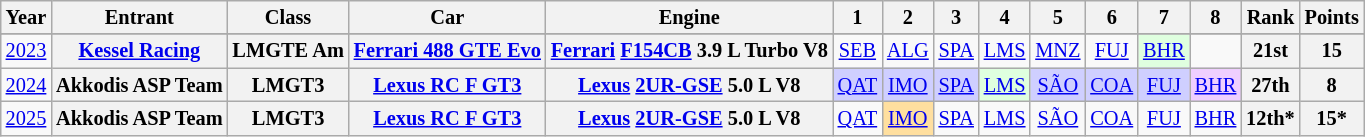<table class="wikitable" style="text-align:center; font-size:85%">
<tr>
<th>Year</th>
<th>Entrant</th>
<th>Class</th>
<th>Car</th>
<th>Engine</th>
<th>1</th>
<th>2</th>
<th>3</th>
<th>4</th>
<th>5</th>
<th>6</th>
<th>7</th>
<th>8</th>
<th>Rank</th>
<th>Points</th>
</tr>
<tr>
</tr>
<tr>
<td><a href='#'>2023</a></td>
<th nowrap><a href='#'>Kessel Racing</a></th>
<th nowrap>LMGTE Am</th>
<th nowrap><a href='#'>Ferrari 488 GTE Evo</a></th>
<th nowrap><a href='#'>Ferrari</a> <a href='#'>F154CB</a> 3.9 L Turbo V8</th>
<td><a href='#'>SEB</a></td>
<td><a href='#'>ALG</a></td>
<td><a href='#'>SPA</a></td>
<td><a href='#'>LMS</a></td>
<td><a href='#'>MNZ</a></td>
<td><a href='#'>FUJ</a></td>
<td style="background:#DFFFDF;"><a href='#'>BHR</a><br></td>
<td></td>
<th>21st</th>
<th>15</th>
</tr>
<tr>
<td><a href='#'>2024</a></td>
<th nowrap>Akkodis ASP Team</th>
<th>LMGT3</th>
<th nowrap><a href='#'>Lexus RC F GT3</a></th>
<th nowrap><a href='#'>Lexus</a> <a href='#'>2UR-GSE</a> 5.0 L V8</th>
<td style="background:#CFCFFF;"><a href='#'>QAT</a><br></td>
<td style="background:#CFCFFF;"><a href='#'>IMO</a><br></td>
<td style="background:#CFCFFF;"><a href='#'>SPA</a><br></td>
<td style="background:#DFFFDF;"><a href='#'>LMS</a><br></td>
<td style="background:#CFCFFF;"><a href='#'>SÃO</a><br></td>
<td style="background:#CFCFFF;"><a href='#'>COA</a><br></td>
<td style="background:#CFCFFF;"><a href='#'>FUJ</a><br></td>
<td style="background:#EFCFFF;"><a href='#'>BHR</a><br></td>
<th>27th</th>
<th>8</th>
</tr>
<tr>
<td><a href='#'>2025</a></td>
<th>Akkodis ASP Team</th>
<th>LMGT3</th>
<th><a href='#'>Lexus RC F GT3</a></th>
<th><a href='#'>Lexus</a> <a href='#'>2UR-GSE</a> 5.0 L V8</th>
<td><a href='#'>QAT</a></td>
<td style="background:#FFDF9F;"><a href='#'>IMO</a><br></td>
<td><a href='#'>SPA</a></td>
<td><a href='#'>LMS</a></td>
<td><a href='#'>SÃO</a></td>
<td><a href='#'>COA</a></td>
<td><a href='#'>FUJ</a></td>
<td><a href='#'>BHR</a></td>
<th>12th*</th>
<th>15*</th>
</tr>
</table>
